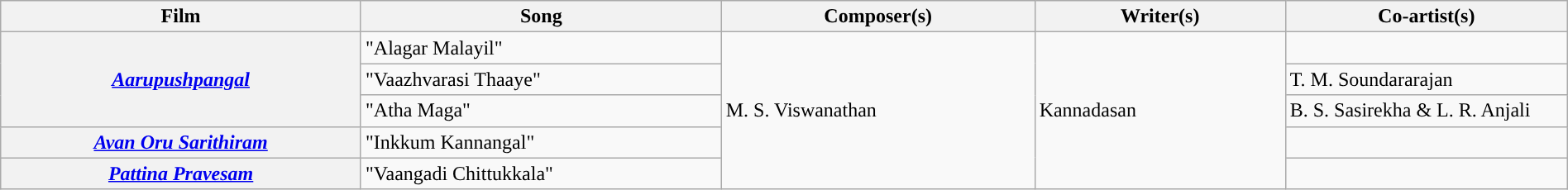<table class="wikitable plainrowheaders" width="100%" textcolor:#000;">
<tr style="background:#b0e0e66;">
<th scope="col" width=23%><strong>Film</strong></th>
<th scope="col" width=23%><strong>Song</strong></th>
<th scope="col" width=20%><strong>Composer(s)</strong></th>
<th scope="col" width=16%><strong>Writer(s)</strong></th>
<th scope="col" width=18%><strong>Co-artist(s)</strong></th>
</tr>
<tr>
<th rowspan="3"><em><a href='#'>Aarupushpangal</a></em></th>
<td>"Alagar Malayil"</td>
<td rowspan="5">M. S. Viswanathan</td>
<td rowspan="5">Kannadasan</td>
<td></td>
</tr>
<tr>
<td>"Vaazhvarasi Thaaye"</td>
<td>T. M. Soundararajan</td>
</tr>
<tr>
<td>"Atha Maga"</td>
<td>B. S. Sasirekha & L. R. Anjali</td>
</tr>
<tr>
<th><em><a href='#'>Avan Oru Sarithiram</a></em></th>
<td>"Inkkum Kannangal"</td>
<td></td>
</tr>
<tr>
<th><em><a href='#'>Pattina Pravesam</a></em></th>
<td>"Vaangadi Chittukkala"</td>
<td></td>
</tr>
</table>
